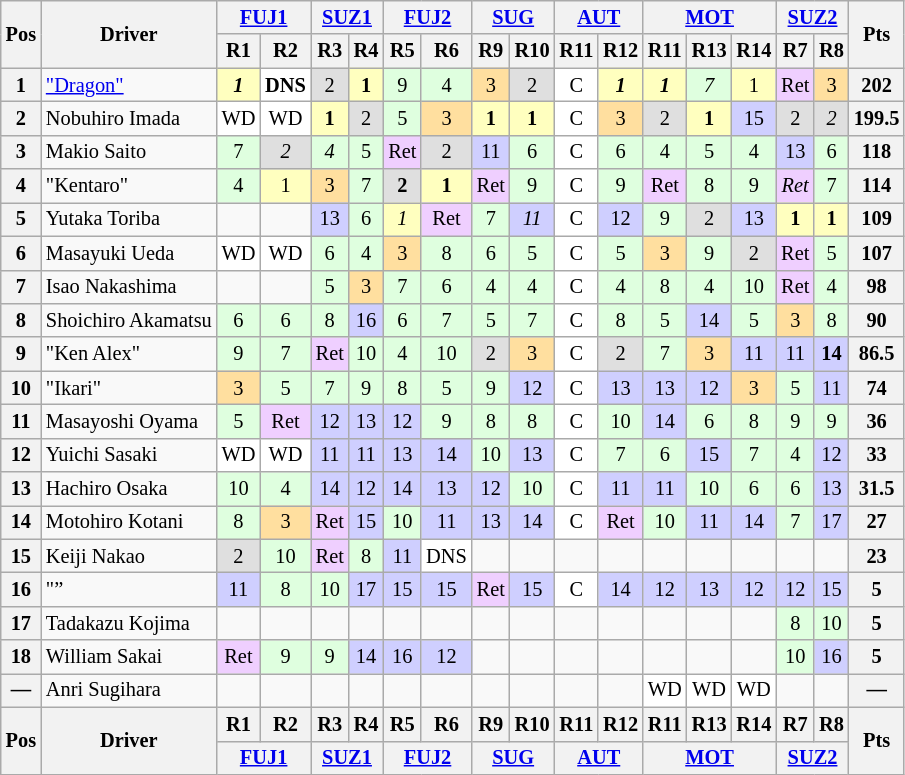<table class="wikitable" style="font-size:85%; text-align:center">
<tr>
<th rowspan=2>Pos</th>
<th rowspan=2>Driver</th>
<th colspan=2><a href='#'>FUJ1</a></th>
<th colspan=2><a href='#'>SUZ1</a></th>
<th colspan=2><a href='#'>FUJ2</a></th>
<th colspan=2><a href='#'>SUG</a></th>
<th colspan=2><a href='#'>AUT</a></th>
<th colspan=3><a href='#'>MOT</a></th>
<th colspan=2><a href='#'>SUZ2</a></th>
<th rowspan=2>Pts</th>
</tr>
<tr>
<th>R1</th>
<th>R2</th>
<th>R3</th>
<th>R4</th>
<th>R5</th>
<th>R6</th>
<th>R9</th>
<th>R10</th>
<th>R11</th>
<th>R12</th>
<th>R11</th>
<th>R13</th>
<th>R14</th>
<th>R7</th>
<th>R8</th>
</tr>
<tr>
<th>1</th>
<td align="left"> <a href='#'>"Dragon"</a></td>
<td style="background:#ffffbf;"><strong><em>1</em></strong></td>
<td style="background:#FFFFFF;"><strong>DNS</strong></td>
<td style="background:#dfdfdf;">2</td>
<td style="background:#ffffbf;"><strong>1</strong></td>
<td style="background:#dfffdf;">9</td>
<td style="background:#dfffdf;">4</td>
<td style="background:#ffdf9f;">3</td>
<td style="background:#dfdfdf;">2</td>
<td style="background:#ffffff;">C</td>
<td style="background:#ffffbf;"><strong><em>1</em></strong></td>
<td style="background:#ffffbf;"><strong><em>1</em></strong></td>
<td style="background:#dfffdf;"><em>7</em></td>
<td style="background:#ffffbf;">1</td>
<td style="background:#efcfff;">Ret</td>
<td style="background:#ffdf9f;">3</td>
<th>202</th>
</tr>
<tr>
<th>2</th>
<td align="left"> Nobuhiro Imada</td>
<td style="background:#FFFFFF;">WD</td>
<td style="background:#FFFFFF;">WD</td>
<td style="background:#ffffbf;"><strong>1</strong></td>
<td style="background:#dfdfdf;">2</td>
<td style="background:#dfffdf;">5</td>
<td style="background:#ffdf9f;">3</td>
<td style="background:#ffffbf;"><strong>1</strong></td>
<td style="background:#ffffbf;"><strong>1</strong></td>
<td style="background:#ffffff;">C</td>
<td style="background:#ffdf9f;">3</td>
<td style="background:#dfdfdf;">2</td>
<td style="background:#ffffbf;"><strong>1</strong></td>
<td style="background:#cfcfff;">15</td>
<td style="background:#dfdfdf;">2</td>
<td style="background:#dfdfdf;"><em>2</em></td>
<th>199.5</th>
</tr>
<tr>
<th>3</th>
<td align="left"> Makio Saito</td>
<td style="background:#dfffdf;">7</td>
<td style="background:#dfdfdf;"><em>2</em></td>
<td style="background:#dfffdf;"><em>4</em></td>
<td style="background:#dfffdf;">5</td>
<td style="background:#efcfff;">Ret</td>
<td style="background:#dfdfdf;">2</td>
<td style="background:#cfcfff;">11</td>
<td style="background:#dfffdf;">6</td>
<td style="background:#ffffff;">C</td>
<td style="background:#dfffdf;">6</td>
<td style="background:#dfffdf;">4</td>
<td style="background:#dfffdf;">5</td>
<td style="background:#dfffdf;">4</td>
<td style="background:#cfcfff;">13</td>
<td style="background:#dfffdf;">6</td>
<th>118</th>
</tr>
<tr>
<th>4</th>
<td align="left"> "Kentaro"</td>
<td style="background:#dfffdf;">4</td>
<td style="background:#ffffbf;">1</td>
<td style="background:#ffdf9f;">3</td>
<td style="background:#dfffdf;">7</td>
<td style="background:#dfdfdf;"><strong>2</strong></td>
<td style="background:#ffffbf;"><strong>1</strong></td>
<td style="background:#efcfff;">Ret</td>
<td style="background:#dfffdf;">9</td>
<td style="background:#ffffff;">C</td>
<td style="background:#dfffdf;">9</td>
<td style="background:#efcfff;">Ret</td>
<td style="background:#dfffdf;">8</td>
<td style="background:#dfffdf;">9</td>
<td style="background:#efcfff;"><em>Ret</em></td>
<td style="background:#dfffdf;">7</td>
<th>114</th>
</tr>
<tr>
<th>5</th>
<td align="left"> Yutaka Toriba</td>
<td></td>
<td></td>
<td style="background:#cfcfff;">13</td>
<td style="background:#dfffdf;">6</td>
<td style="background:#ffffbf;"><em>1</em></td>
<td style="background:#efcfff;">Ret</td>
<td style="background:#dfffdf;">7</td>
<td style="background:#cfcfff;"><em>11</em></td>
<td style="background:#ffffff;">C</td>
<td style="background:#cfcfff;">12</td>
<td style="background:#dfffdf;">9</td>
<td style="background:#dfdfdf;">2</td>
<td style="background:#cfcfff;">13</td>
<td style="background:#ffffbf;"><strong>1</strong></td>
<td style="background:#ffffbf;"><strong>1</strong></td>
<th>109</th>
</tr>
<tr>
<th>6</th>
<td align="left"> Masayuki Ueda</td>
<td style="background:#FFFFFF;">WD</td>
<td style="background:#FFFFFF;">WD</td>
<td style="background:#dfffdf;">6</td>
<td style="background:#dfffdf;">4</td>
<td style="background:#ffdf9f;">3</td>
<td style="background:#dfffdf;">8</td>
<td style="background:#dfffdf;">6</td>
<td style="background:#dfffdf;">5</td>
<td style="background:#ffffff;">C</td>
<td style="background:#dfffdf;">5</td>
<td style="background:#ffdf9f;">3</td>
<td style="background:#dfffdf;">9</td>
<td style="background:#dfdfdf;">2</td>
<td style="background:#efcfff;">Ret</td>
<td style="background:#dfffdf;">5</td>
<th>107</th>
</tr>
<tr>
<th>7</th>
<td align="left"> Isao Nakashima</td>
<td></td>
<td></td>
<td style="background:#dfffdf;">5</td>
<td style="background:#ffdf9f;">3</td>
<td style="background:#dfffdf;">7</td>
<td style="background:#dfffdf;">6</td>
<td style="background:#dfffdf;">4</td>
<td style="background:#dfffdf;">4</td>
<td style="background:#ffffff;">C</td>
<td style="background:#dfffdf;">4</td>
<td style="background:#dfffdf;">8</td>
<td style="background:#dfffdf;">4</td>
<td style="background:#dfffdf;">10</td>
<td style="background:#efcfff;">Ret</td>
<td style="background:#dfffdf;">4</td>
<th>98</th>
</tr>
<tr>
<th>8</th>
<td align="left" nowrap> Shoichiro Akamatsu</td>
<td style="background:#dfffdf;">6</td>
<td style="background:#dfffdf;">6</td>
<td style="background:#dfffdf;">8</td>
<td style="background:#cfcfff;">16</td>
<td style="background:#dfffdf;">6</td>
<td style="background:#dfffdf;">7</td>
<td style="background:#dfffdf;">5</td>
<td style="background:#dfffdf;">7</td>
<td style="background:#ffffff;">C</td>
<td style="background:#dfffdf;">8</td>
<td style="background:#dfffdf;">5</td>
<td style="background:#cfcfff;">14</td>
<td style="background:#dfffdf;">5</td>
<td style="background:#ffdf9f;">3</td>
<td style="background:#dfffdf;">8</td>
<th>90</th>
</tr>
<tr>
<th>9</th>
<td align="left"> "Ken Alex"</td>
<td style="background:#dfffdf;">9</td>
<td style="background:#dfffdf;">7</td>
<td style="background:#efcfff;">Ret</td>
<td style="background:#dfffdf;">10</td>
<td style="background:#dfffdf;">4</td>
<td style="background:#dfffdf;">10</td>
<td style="background:#dfdfdf;">2</td>
<td style="background:#ffdf9f;">3</td>
<td style="background:#ffffff;">C</td>
<td style="background:#dfdfdf;">2</td>
<td style="background:#dfffdf;">7</td>
<td style="background:#ffdf9f;">3</td>
<td style="background:#cfcfff;">11</td>
<td style="background:#cfcfff;">11</td>
<td style="background:#cfcfff;"><strong>14</strong></td>
<th>86.5</th>
</tr>
<tr>
<th>10</th>
<td align="left"> "Ikari"</td>
<td style="background:#ffdf9f;">3</td>
<td style="background:#dfffdf;">5</td>
<td style="background:#dfffdf;">7</td>
<td style="background:#dfffdf;">9</td>
<td style="background:#dfffdf;">8</td>
<td style="background:#dfffdf;">5</td>
<td style="background:#dfffdf;">9</td>
<td style="background:#cfcfff;">12</td>
<td style="background:#ffffff;">C</td>
<td style="background:#cfcfff;">13</td>
<td style="background:#cfcfff;">13</td>
<td style="background:#cfcfff;">12</td>
<td style="background:#ffdf9f;">3</td>
<td style="background:#dfffdf;">5</td>
<td style="background:#cfcfff;">11</td>
<th>74</th>
</tr>
<tr>
<th>11</th>
<td align="left"> Masayoshi Oyama</td>
<td style="background:#dfffdf;">5</td>
<td style="background:#efcfff;">Ret</td>
<td style="background:#cfcfff;">12</td>
<td style="background:#cfcfff;">13</td>
<td style="background:#cfcfff;">12</td>
<td style="background:#dfffdf;">9</td>
<td style="background:#dfffdf;">8</td>
<td style="background:#dfffdf;">8</td>
<td style="background:#ffffff;">C</td>
<td style="background:#dfffdf;">10</td>
<td style="background:#cfcfff;">14</td>
<td style="background:#dfffdf;">6</td>
<td style="background:#dfffdf;">8</td>
<td style="background:#dfffdf;">9</td>
<td style="background:#dfffdf;">9</td>
<th>36</th>
</tr>
<tr>
<th>12</th>
<td align="left"> Yuichi Sasaki</td>
<td style="background:#FFFFFF;">WD</td>
<td style="background:#FFFFFF;">WD</td>
<td style="background:#cfcfff;">11</td>
<td style="background:#cfcfff;">11</td>
<td style="background:#cfcfff;">13</td>
<td style="background:#cfcfff;">14</td>
<td style="background:#dfffdf;">10</td>
<td style="background:#cfcfff;">13</td>
<td style="background:#ffffff;">C</td>
<td style="background:#dfffdf;">7</td>
<td style="background:#dfffdf;">6</td>
<td style="background:#cfcfff;">15</td>
<td style="background:#dfffdf;">7</td>
<td style="background:#dfffdf;">4</td>
<td style="background:#cfcfff;">12</td>
<th>33</th>
</tr>
<tr>
<th>13</th>
<td align="left"> Hachiro Osaka</td>
<td style="background:#dfffdf;">10</td>
<td style="background:#dfffdf;">4</td>
<td style="background:#cfcfff;">14</td>
<td style="background:#cfcfff;">12</td>
<td style="background:#cfcfff;">14</td>
<td style="background:#cfcfff;">13</td>
<td style="background:#cfcfff;">12</td>
<td style="background:#dfffdf;">10</td>
<td style="background:#ffffff;">C</td>
<td style="background:#cfcfff;">11</td>
<td style="background:#cfcfff;">11</td>
<td style="background:#dfffdf;">10</td>
<td style="background:#dfffdf;">6</td>
<td style="background:#dfffdf;">6</td>
<td style="background:#cfcfff;">13</td>
<th>31.5</th>
</tr>
<tr>
<th>14</th>
<td align="left"> Motohiro Kotani</td>
<td style="background:#dfffdf;">8</td>
<td style="background:#ffdf9f;">3</td>
<td style="background:#efcfff;">Ret</td>
<td style="background:#cfcfff;">15</td>
<td style="background:#dfffdf;">10</td>
<td style="background:#cfcfff;">11</td>
<td style="background:#cfcfff;">13</td>
<td style="background:#cfcfff;">14</td>
<td style="background:#ffffff;">C</td>
<td style="background:#efcfff;">Ret</td>
<td style="background:#dfffdf;">10</td>
<td style="background:#cfcfff;">11</td>
<td style="background:#cfcfff;">14</td>
<td style="background:#dfffdf;">7</td>
<td style="background:#cfcfff;">17</td>
<th>27</th>
</tr>
<tr>
<th>15</th>
<td align="left"> Keiji Nakao</td>
<td style="background:#dfdfdf;">2</td>
<td style="background:#dfffdf;">10</td>
<td style="background:#efcfff;">Ret</td>
<td style="background:#dfffdf;">8</td>
<td style="background:#cfcfff;">11</td>
<td style="background:#FFFFFF;">DNS</td>
<td></td>
<td></td>
<td></td>
<td></td>
<td></td>
<td></td>
<td></td>
<td></td>
<td></td>
<th>23</th>
</tr>
<tr>
<th>16</th>
<td align="left"> "”</td>
<td style="background:#cfcfff;">11</td>
<td style="background:#dfffdf;">8</td>
<td style="background:#dfffdf;">10</td>
<td style="background:#cfcfff;">17</td>
<td style="background:#cfcfff;">15</td>
<td style="background:#cfcfff;">15</td>
<td style="background:#efcfff;">Ret</td>
<td style="background:#cfcfff;">15</td>
<td style="background:#ffffff;">C</td>
<td style="background:#cfcfff;">14</td>
<td style="background:#cfcfff;">12</td>
<td style="background:#cfcfff;">13</td>
<td style="background:#cfcfff;">12</td>
<td style="background:#cfcfff;">12</td>
<td style="background:#cfcfff;">15</td>
<th>5</th>
</tr>
<tr>
<th>17</th>
<td align="left"> Tadakazu Kojima</td>
<td></td>
<td></td>
<td></td>
<td></td>
<td></td>
<td></td>
<td></td>
<td></td>
<td></td>
<td></td>
<td></td>
<td></td>
<td></td>
<td style="background:#dfffdf;">8</td>
<td style="background:#dfffdf;">10</td>
<th>5</th>
</tr>
<tr>
<th>18</th>
<td align="left"> William Sakai</td>
<td style="background:#efcfff;">Ret</td>
<td style="background:#dfffdf;">9</td>
<td style="background:#dfffdf;">9</td>
<td style="background:#cfcfff;">14</td>
<td style="background:#cfcfff;">16</td>
<td style="background:#cfcfff;">12</td>
<td></td>
<td></td>
<td></td>
<td></td>
<td></td>
<td></td>
<td></td>
<td style="background:#dfffdf;">10</td>
<td style="background:#cfcfff;">16</td>
<th>5</th>
</tr>
<tr>
<th>—</th>
<td align="left"> Anri Sugihara</td>
<td></td>
<td></td>
<td></td>
<td></td>
<td></td>
<td></td>
<td></td>
<td></td>
<td></td>
<td></td>
<td style="background:#FFFFFF;">WD</td>
<td style="background:#FFFFFF;">WD</td>
<td style="background:#FFFFFF;">WD</td>
<td></td>
<td></td>
<th>—</th>
</tr>
<tr>
<th rowspan=2>Pos</th>
<th rowspan=2>Driver</th>
<th>R1</th>
<th>R2</th>
<th>R3</th>
<th>R4</th>
<th>R5</th>
<th>R6</th>
<th>R9</th>
<th>R10</th>
<th>R11</th>
<th>R12</th>
<th>R11</th>
<th>R13</th>
<th>R14</th>
<th>R7</th>
<th>R8</th>
<th rowspan=2>Pts</th>
</tr>
<tr>
<th colspan=2><a href='#'>FUJ1</a></th>
<th colspan=2><a href='#'>SUZ1</a></th>
<th colspan=2><a href='#'>FUJ2</a></th>
<th colspan=2><a href='#'>SUG</a></th>
<th colspan=2><a href='#'>AUT</a></th>
<th colspan=3><a href='#'>MOT</a></th>
<th colspan=2><a href='#'>SUZ2</a></th>
</tr>
</table>
